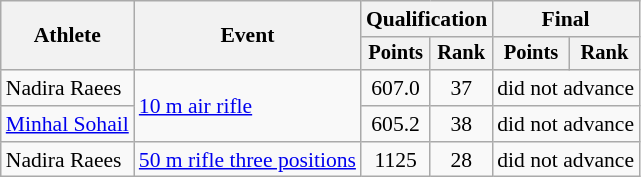<table class=wikitable style=font-size:90%;text-align:center>
<tr>
<th rowspan="2">Athlete</th>
<th rowspan="2">Event</th>
<th colspan=2>Qualification</th>
<th colspan=2>Final</th>
</tr>
<tr style="font-size:95%">
<th>Points</th>
<th>Rank</th>
<th>Points</th>
<th>Rank</th>
</tr>
<tr>
<td align=left>Nadira Raees</td>
<td align=left rowspan=2><a href='#'>10 m air rifle</a></td>
<td>607.0</td>
<td>37</td>
<td colspan=2>did not advance</td>
</tr>
<tr>
<td align=left><a href='#'>Minhal Sohail</a></td>
<td>605.2</td>
<td>38</td>
<td colspan=2>did not advance</td>
</tr>
<tr>
<td align=left>Nadira Raees</td>
<td align=left><a href='#'>50 m rifle three positions</a></td>
<td>1125</td>
<td>28</td>
<td colspan=2>did not advance</td>
</tr>
</table>
